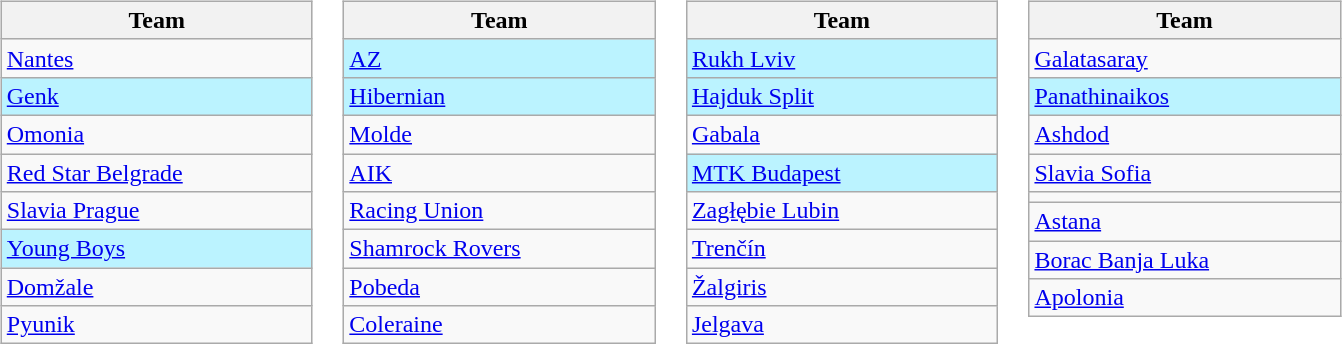<table>
<tr valign=top>
<td><br><table class="wikitable">
<tr>
<th width=200>Team</th>
</tr>
<tr>
<td> <a href='#'>Nantes</a></td>
</tr>
<tr bgcolor=#BBF3FF>
<td> <a href='#'>Genk</a></td>
</tr>
<tr>
<td> <a href='#'>Omonia</a></td>
</tr>
<tr>
<td> <a href='#'>Red Star Belgrade</a></td>
</tr>
<tr>
<td> <a href='#'>Slavia Prague</a></td>
</tr>
<tr bgcolor=#BBF3FF>
<td> <a href='#'>Young Boys</a></td>
</tr>
<tr>
<td> <a href='#'>Domžale</a></td>
</tr>
<tr>
<td> <a href='#'>Pyunik</a></td>
</tr>
</table>
</td>
<td><br><table class="wikitable">
<tr>
<th width=200>Team</th>
</tr>
<tr bgcolor=#BBF3FF>
<td> <a href='#'>AZ</a></td>
</tr>
<tr bgcolor=#BBF3FF>
<td> <a href='#'>Hibernian</a></td>
</tr>
<tr>
<td> <a href='#'>Molde</a></td>
</tr>
<tr>
<td> <a href='#'>AIK</a></td>
</tr>
<tr>
<td> <a href='#'>Racing Union</a></td>
</tr>
<tr>
<td> <a href='#'>Shamrock Rovers</a></td>
</tr>
<tr>
<td> <a href='#'>Pobeda</a></td>
</tr>
<tr>
<td> <a href='#'>Coleraine</a></td>
</tr>
</table>
</td>
<td><br><table class="wikitable">
<tr>
<th width=200>Team</th>
</tr>
<tr bgcolor=#BBF3FF>
<td> <a href='#'>Rukh Lviv</a></td>
</tr>
<tr bgcolor=#BBF3FF>
<td> <a href='#'>Hajduk Split</a></td>
</tr>
<tr>
<td> <a href='#'>Gabala</a></td>
</tr>
<tr bgcolor=#BBF3FF>
<td> <a href='#'>MTK Budapest</a></td>
</tr>
<tr>
<td> <a href='#'>Zagłębie Lubin</a></td>
</tr>
<tr>
<td> <a href='#'>Trenčín</a></td>
</tr>
<tr>
<td> <a href='#'>Žalgiris</a></td>
</tr>
<tr>
<td> <a href='#'>Jelgava</a></td>
</tr>
</table>
</td>
<td><br><table class="wikitable">
<tr>
<th width=200>Team</th>
</tr>
<tr>
<td> <a href='#'>Galatasaray</a></td>
</tr>
<tr bgcolor=#BBF3FF>
<td> <a href='#'>Panathinaikos</a></td>
</tr>
<tr>
<td> <a href='#'>Ashdod</a></td>
</tr>
<tr>
<td> <a href='#'>Slavia Sofia</a></td>
</tr>
<tr>
<td></td>
</tr>
<tr>
<td> <a href='#'>Astana</a></td>
</tr>
<tr>
<td> <a href='#'>Borac Banja Luka</a></td>
</tr>
<tr>
<td> <a href='#'>Apolonia</a></td>
</tr>
</table>
</td>
</tr>
</table>
